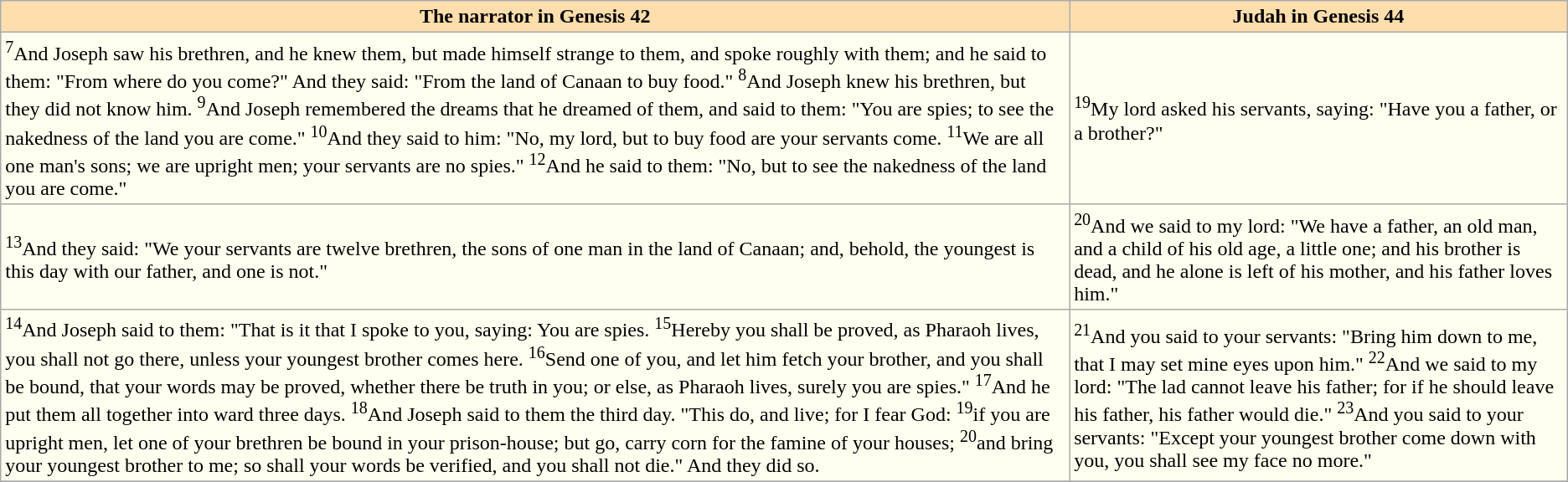<table class="wikitable" style="background:Ivory;">
<tr>
<th style="background:Navajowhite;">The narrator in Genesis 42</th>
<th style="background:Navajowhite;">Judah in Genesis 44</th>
</tr>
<tr>
<td><sup>7</sup>And Joseph saw his brethren, and he knew them, but made himself strange to them, and spoke roughly with them; and he said to them: "From where do you come?" And they said: "From the land of Canaan to buy food." <sup>8</sup>And Joseph knew his brethren, but they did not know him. <sup>9</sup>And Joseph remembered the dreams that he dreamed of them, and said to them: "You are spies; to see the nakedness of the land you are come." <sup>10</sup>And they said to him: "No, my lord, but to buy food are your servants come. <sup>11</sup>We are all one man's sons; we are upright men; your servants are no spies." <sup>12</sup>And he said to them: "No, but to see the nakedness of the land you are come."</td>
<td><sup>19</sup>My lord asked his servants, saying: "Have you a father, or a brother?"</td>
</tr>
<tr>
<td><sup>13</sup>And they said: "We your servants are twelve brethren, the sons of one man in the land of Canaan; and, behold, the youngest is this day with our father, and one is not."</td>
<td><sup>20</sup>And we said to my lord: "We have a father, an old man, and a child of his old age, a little one; and his brother is dead, and he alone is left of his mother, and his father loves him."</td>
</tr>
<tr>
<td><sup>14</sup>And Joseph said to them: "That is it that I spoke to you, saying: You are spies. <sup>15</sup>Hereby you shall be proved, as Pharaoh lives, you shall not go there, unless your youngest brother comes here. <sup>16</sup>Send one of you, and let him fetch your brother, and you shall be bound, that your words may be proved, whether there be truth in you; or else, as Pharaoh lives, surely you are spies." <sup>17</sup>And he put them all together into ward three days. <sup>18</sup>And Joseph said to them the third day. "This do, and live; for I fear God: <sup>19</sup>if you are upright men, let one of your brethren be bound in your prison-house; but go, carry corn for the famine of your houses; <sup>20</sup>and bring your youngest brother to me; so shall your words be verified, and you shall not die." And they did so.</td>
<td><sup>21</sup>And you said to your servants: "Bring him down to me, that I may set mine eyes upon him." <sup>22</sup>And we said to my lord: "The lad cannot leave his father; for if he should leave his father, his father would die." <sup>23</sup>And you said to your servants: "Except your youngest brother come down with you, you shall see my face no more."</td>
</tr>
<tr>
</tr>
</table>
